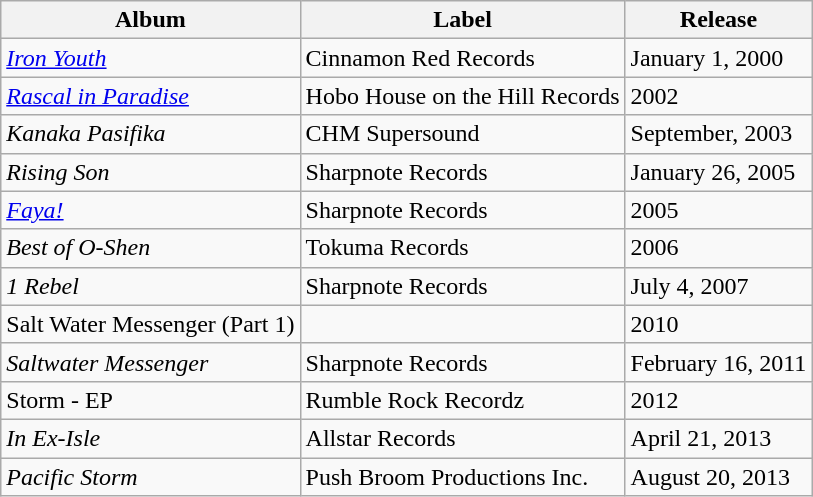<table class=wikitable>
<tr>
<th>Album</th>
<th>Label</th>
<th>Release</th>
</tr>
<tr>
<td><em><a href='#'>Iron Youth</a></em></td>
<td>Cinnamon Red Records</td>
<td>January 1, 2000</td>
</tr>
<tr>
<td><em><a href='#'>Rascal in Paradise</a></em></td>
<td>Hobo House on the Hill Records</td>
<td>2002</td>
</tr>
<tr>
<td><em>Kanaka Pasifika</em></td>
<td>CHM Supersound</td>
<td>September, 2003</td>
</tr>
<tr>
<td><em>Rising Son</em></td>
<td>Sharpnote Records</td>
<td>January 26, 2005</td>
</tr>
<tr>
<td><em><a href='#'>Faya!</a></em></td>
<td>Sharpnote Records</td>
<td>2005</td>
</tr>
<tr>
<td><em>Best of O-Shen</em></td>
<td>Tokuma Records</td>
<td>2006</td>
</tr>
<tr>
<td><em>1 Rebel</em></td>
<td>Sharpnote Records</td>
<td>July 4, 2007</td>
</tr>
<tr>
<td>Salt Water Messenger (Part 1)</td>
<td></td>
<td>2010</td>
</tr>
<tr>
<td><em>Saltwater Messenger</em></td>
<td>Sharpnote Records</td>
<td>February 16, 2011</td>
</tr>
<tr>
<td>Storm - EP</td>
<td>Rumble Rock Recordz</td>
<td>2012</td>
</tr>
<tr>
<td><em>In Ex-Isle</em></td>
<td>Allstar Records</td>
<td>April 21, 2013</td>
</tr>
<tr>
<td><em>Pacific Storm</em></td>
<td>Push Broom Productions Inc.</td>
<td>August 20, 2013</td>
</tr>
</table>
